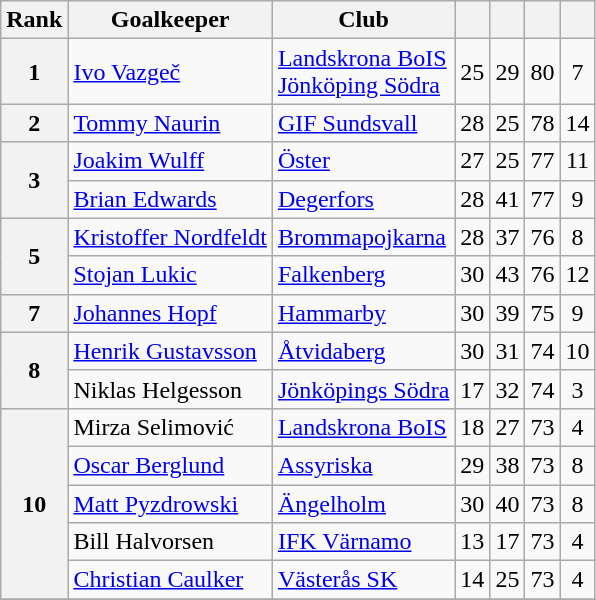<table class="wikitable sortable" style="text-align:center;">
<tr>
<th>Rank</th>
<th>Goalkeeper</th>
<th>Club<br></th>
<th></th>
<th></th>
<th></th>
<th></th>
</tr>
<tr>
<th>1</th>
<td align="left"> <a href='#'>Ivo Vazgeč</a></td>
<td align="left"><a href='#'>Landskrona BoIS</a><br><a href='#'>Jönköping Södra</a></td>
<td>25</td>
<td>29</td>
<td>80</td>
<td>7</td>
</tr>
<tr>
<th>2</th>
<td align="left"> <a href='#'>Tommy Naurin</a></td>
<td align="left"><a href='#'>GIF Sundsvall</a></td>
<td>28</td>
<td>25</td>
<td>78</td>
<td>14</td>
</tr>
<tr>
<th rowspan=2>3</th>
<td align="left"> <a href='#'>Joakim Wulff</a></td>
<td align="left"><a href='#'>Öster</a></td>
<td>27</td>
<td>25</td>
<td>77</td>
<td>11</td>
</tr>
<tr>
<td align="left"> <a href='#'>Brian Edwards</a></td>
<td align="left"><a href='#'>Degerfors</a></td>
<td>28</td>
<td>41</td>
<td>77</td>
<td>9</td>
</tr>
<tr>
<th rowspan=2>5</th>
<td align="left"> <a href='#'>Kristoffer Nordfeldt</a></td>
<td align="left"><a href='#'>Brommapojkarna</a></td>
<td>28</td>
<td>37</td>
<td>76</td>
<td>8</td>
</tr>
<tr>
<td align="left"> <a href='#'>Stojan Lukic</a></td>
<td align="left"><a href='#'>Falkenberg</a></td>
<td>30</td>
<td>43</td>
<td>76</td>
<td>12</td>
</tr>
<tr>
<th>7</th>
<td align="left"> <a href='#'>Johannes Hopf</a></td>
<td align="left"><a href='#'>Hammarby</a></td>
<td>30</td>
<td>39</td>
<td>75</td>
<td>9</td>
</tr>
<tr>
<th rowspan=2>8</th>
<td align="left"> <a href='#'>Henrik Gustavsson</a></td>
<td align="left"><a href='#'>Åtvidaberg</a></td>
<td>30</td>
<td>31</td>
<td>74</td>
<td>10</td>
</tr>
<tr>
<td align="left"> Niklas Helgesson</td>
<td align="left"><a href='#'>Jönköpings Södra</a></td>
<td>17</td>
<td>32</td>
<td>74</td>
<td>3</td>
</tr>
<tr>
<th rowspan=5>10</th>
<td align="left"> Mirza Selimović</td>
<td align="left"><a href='#'>Landskrona BoIS</a></td>
<td>18</td>
<td>27</td>
<td>73</td>
<td>4</td>
</tr>
<tr>
<td align="left"> <a href='#'>Oscar Berglund</a></td>
<td align="left"><a href='#'>Assyriska</a></td>
<td>29</td>
<td>38</td>
<td>73</td>
<td>8</td>
</tr>
<tr>
<td align="left"> <a href='#'>Matt Pyzdrowski</a></td>
<td align="left"><a href='#'>Ängelholm</a></td>
<td>30</td>
<td>40</td>
<td>73</td>
<td>8</td>
</tr>
<tr>
<td align="left"> Bill Halvorsen</td>
<td align="left"><a href='#'>IFK Värnamo</a></td>
<td>13</td>
<td>17</td>
<td>73</td>
<td>4</td>
</tr>
<tr>
<td align="left"> <a href='#'>Christian Caulker</a></td>
<td align="left"><a href='#'>Västerås SK</a></td>
<td>14</td>
<td>25</td>
<td>73</td>
<td>4</td>
</tr>
<tr>
</tr>
</table>
